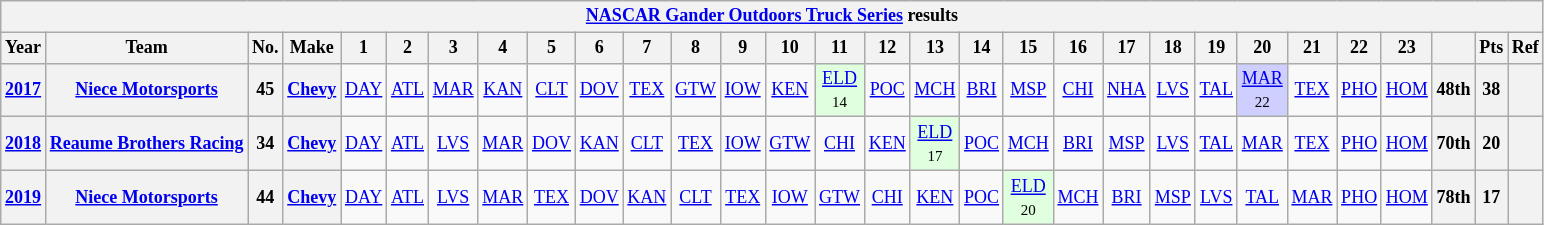<table class="wikitable" style="text-align:center; font-size:75%">
<tr>
<th colspan=45><a href='#'>NASCAR Gander Outdoors Truck Series</a> results</th>
</tr>
<tr>
<th>Year</th>
<th>Team</th>
<th>No.</th>
<th>Make</th>
<th>1</th>
<th>2</th>
<th>3</th>
<th>4</th>
<th>5</th>
<th>6</th>
<th>7</th>
<th>8</th>
<th>9</th>
<th>10</th>
<th>11</th>
<th>12</th>
<th>13</th>
<th>14</th>
<th>15</th>
<th>16</th>
<th>17</th>
<th>18</th>
<th>19</th>
<th>20</th>
<th>21</th>
<th>22</th>
<th>23</th>
<th></th>
<th>Pts</th>
<th>Ref</th>
</tr>
<tr>
<th><a href='#'>2017</a></th>
<th><a href='#'>Niece Motorsports</a></th>
<th>45</th>
<th><a href='#'>Chevy</a></th>
<td><a href='#'>DAY</a></td>
<td><a href='#'>ATL</a></td>
<td><a href='#'>MAR</a></td>
<td><a href='#'>KAN</a></td>
<td><a href='#'>CLT</a></td>
<td><a href='#'>DOV</a></td>
<td><a href='#'>TEX</a></td>
<td><a href='#'>GTW</a></td>
<td><a href='#'>IOW</a></td>
<td><a href='#'>KEN</a></td>
<td style="background:#DFFFDF;"><a href='#'>ELD</a><br><small>14</small></td>
<td><a href='#'>POC</a></td>
<td><a href='#'>MCH</a></td>
<td><a href='#'>BRI</a></td>
<td><a href='#'>MSP</a></td>
<td><a href='#'>CHI</a></td>
<td><a href='#'>NHA</a></td>
<td><a href='#'>LVS</a></td>
<td><a href='#'>TAL</a></td>
<td style="background:#CFCFFF;"><a href='#'>MAR</a><br><small>22</small></td>
<td><a href='#'>TEX</a></td>
<td><a href='#'>PHO</a></td>
<td><a href='#'>HOM</a></td>
<th>48th</th>
<th>38</th>
<th></th>
</tr>
<tr>
<th><a href='#'>2018</a></th>
<th><a href='#'>Reaume Brothers Racing</a></th>
<th>34</th>
<th><a href='#'>Chevy</a></th>
<td><a href='#'>DAY</a></td>
<td><a href='#'>ATL</a></td>
<td><a href='#'>LVS</a></td>
<td><a href='#'>MAR</a></td>
<td><a href='#'>DOV</a></td>
<td><a href='#'>KAN</a></td>
<td><a href='#'>CLT</a></td>
<td><a href='#'>TEX</a></td>
<td><a href='#'>IOW</a></td>
<td><a href='#'>GTW</a></td>
<td><a href='#'>CHI</a></td>
<td><a href='#'>KEN</a></td>
<td style="background:#DFFFDF;"><a href='#'>ELD</a><br><small>17</small></td>
<td><a href='#'>POC</a></td>
<td><a href='#'>MCH</a></td>
<td><a href='#'>BRI</a></td>
<td><a href='#'>MSP</a></td>
<td><a href='#'>LVS</a></td>
<td><a href='#'>TAL</a></td>
<td><a href='#'>MAR</a></td>
<td><a href='#'>TEX</a></td>
<td><a href='#'>PHO</a></td>
<td><a href='#'>HOM</a></td>
<th>70th</th>
<th>20</th>
<th></th>
</tr>
<tr>
<th><a href='#'>2019</a></th>
<th><a href='#'>Niece Motorsports</a></th>
<th>44</th>
<th><a href='#'>Chevy</a></th>
<td><a href='#'>DAY</a></td>
<td><a href='#'>ATL</a></td>
<td><a href='#'>LVS</a></td>
<td><a href='#'>MAR</a></td>
<td><a href='#'>TEX</a></td>
<td><a href='#'>DOV</a></td>
<td><a href='#'>KAN</a></td>
<td><a href='#'>CLT</a></td>
<td><a href='#'>TEX</a></td>
<td><a href='#'>IOW</a></td>
<td><a href='#'>GTW</a></td>
<td><a href='#'>CHI</a></td>
<td><a href='#'>KEN</a></td>
<td><a href='#'>POC</a></td>
<td style="background:#DFFFDF;"><a href='#'>ELD</a><br><small>20</small></td>
<td><a href='#'>MCH</a></td>
<td><a href='#'>BRI</a></td>
<td><a href='#'>MSP</a></td>
<td><a href='#'>LVS</a></td>
<td><a href='#'>TAL</a></td>
<td><a href='#'>MAR</a></td>
<td><a href='#'>PHO</a></td>
<td><a href='#'>HOM</a></td>
<th>78th</th>
<th>17</th>
<th></th>
</tr>
</table>
